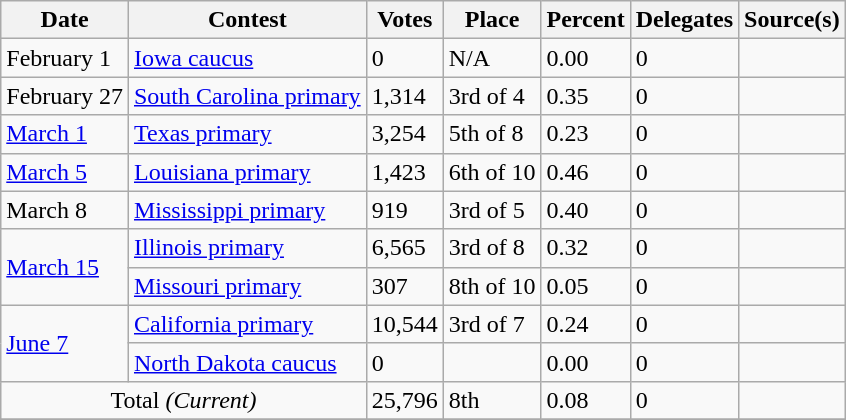<table class="wikitable sortable" border="1">
<tr>
<th scope="col">Date</th>
<th scope="col">Contest</th>
<th scope="col">Votes</th>
<th scope="col">Place</th>
<th scope="col">Percent</th>
<th scope="col">Delegates</th>
<th scope="col">Source(s)</th>
</tr>
<tr>
<td>February 1</td>
<td><a href='#'>Iowa caucus</a></td>
<td>0</td>
<td>N/A</td>
<td>0.00</td>
<td>0</td>
<td><em></em></td>
</tr>
<tr>
<td>February 27</td>
<td><a href='#'>South Carolina primary</a></td>
<td>1,314</td>
<td>3rd of 4</td>
<td>0.35</td>
<td>0</td>
<td><em></em></td>
</tr>
<tr>
<td><a href='#'>March 1</a></td>
<td><a href='#'>Texas primary</a></td>
<td>3,254</td>
<td>5th of 8</td>
<td>0.23</td>
<td>0</td>
<td><em></em></td>
</tr>
<tr>
<td><a href='#'>March 5</a></td>
<td><a href='#'>Louisiana primary</a></td>
<td>1,423</td>
<td>6th of 10</td>
<td>0.46</td>
<td>0</td>
<td><em></em></td>
</tr>
<tr>
<td>March 8</td>
<td><a href='#'>Mississippi primary</a></td>
<td>919</td>
<td>3rd of 5</td>
<td>0.40</td>
<td>0</td>
<td><em></em></td>
</tr>
<tr>
<td rowspan="2"><a href='#'>March 15</a></td>
<td><a href='#'>Illinois primary</a></td>
<td>6,565</td>
<td>3rd of 8</td>
<td>0.32</td>
<td>0</td>
<td><em></em></td>
</tr>
<tr>
<td><a href='#'>Missouri primary</a></td>
<td>307</td>
<td>8th of 10</td>
<td>0.05</td>
<td>0</td>
<td><em></em></td>
</tr>
<tr>
<td rowspan=2><a href='#'>June 7</a></td>
<td><a href='#'>California primary</a></td>
<td>10,544</td>
<td>3rd of 7</td>
<td>0.24</td>
<td>0</td>
<td><em></em></td>
</tr>
<tr>
<td><a href='#'>North Dakota caucus</a></td>
<td>0</td>
<td></td>
<td>0.00</td>
<td>0</td>
<td><em></em></td>
</tr>
<tr>
<td colspan=2 align=center>Total <em>(Current)</em></td>
<td>25,796</td>
<td>8th</td>
<td>0.08</td>
<td>0</td>
<td><em></em></td>
</tr>
<tr>
</tr>
</table>
